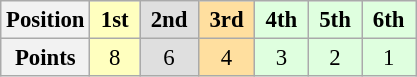<table class="wikitable" style="font-size:95%; text-align:center">
<tr>
<th>Position</th>
<th style="background:#ffffbf;"> 1st </th>
<th style="background:#dfdfdf;"> 2nd </th>
<th style="background:#ffdf9f;"> 3rd </th>
<th style="background:#dfffdf;"> 4th </th>
<th style="background:#dfffdf;"> 5th </th>
<th style="background:#dfffdf;"> 6th </th>
</tr>
<tr>
<th>Points</th>
<td style="background:#ffffbf;">8</td>
<td style="background:#dfdfdf;">6</td>
<td style="background:#ffdf9f;">4</td>
<td style="background:#dfffdf;">3</td>
<td style="background:#dfffdf;">2</td>
<td style="background:#dfffdf;">1</td>
</tr>
</table>
